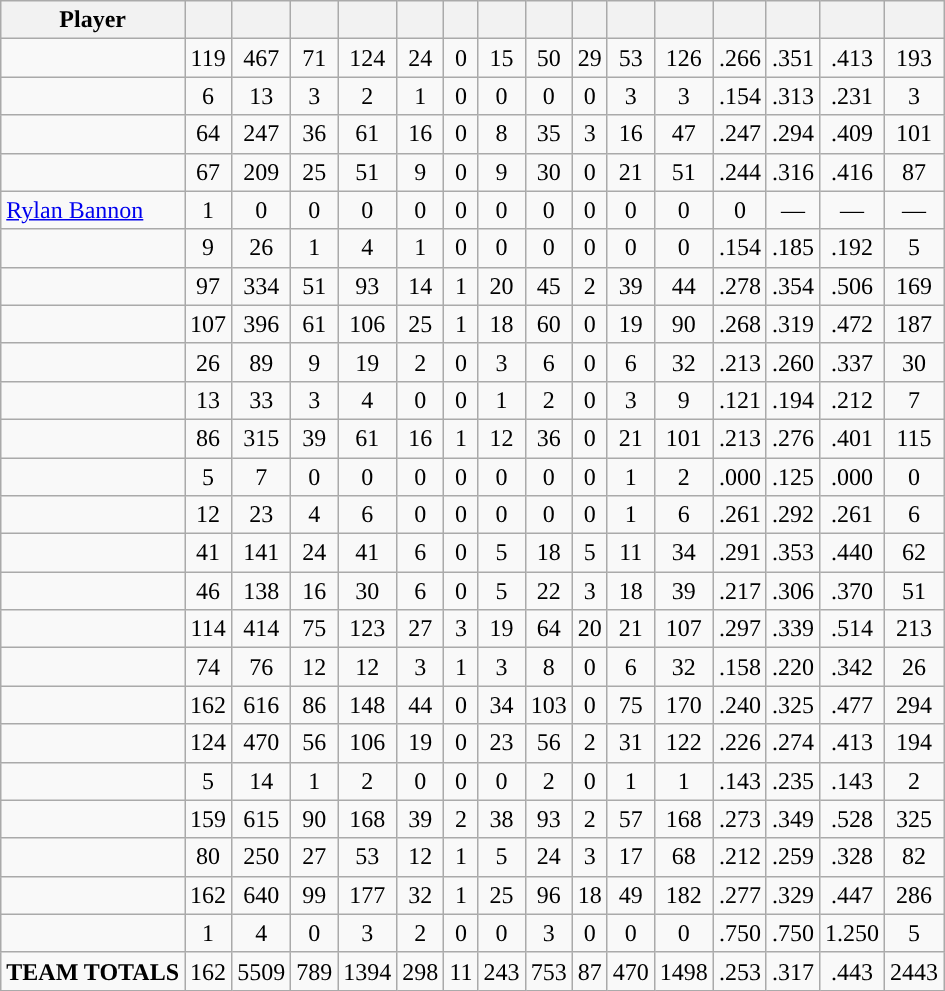<table class="wikitable sortable" style="text-align:center;">
<tr>
<th>Player</th>
<th></th>
<th></th>
<th></th>
<th></th>
<th></th>
<th></th>
<th></th>
<th></th>
<th></th>
<th></th>
<th></th>
<th></th>
<th></th>
<th></th>
<th></th>
</tr>
<tr>
<td align=left><strong></strong></td>
<td>119</td>
<td>467</td>
<td>71</td>
<td>124</td>
<td>24</td>
<td>0</td>
<td>15</td>
<td>50</td>
<td>29</td>
<td>53</td>
<td>126</td>
<td>.266</td>
<td>.351</td>
<td>.413</td>
<td>193</td>
</tr>
<tr>
<td align=left></td>
<td>6</td>
<td>13</td>
<td>3</td>
<td>2</td>
<td>1</td>
<td>0</td>
<td>0</td>
<td>0</td>
<td>0</td>
<td>3</td>
<td>3</td>
<td>.154</td>
<td>.313</td>
<td>.231</td>
<td>3</td>
</tr>
<tr>
<td align="left"></td>
<td>64</td>
<td>247</td>
<td>36</td>
<td>61</td>
<td>16</td>
<td>0</td>
<td>8</td>
<td>35</td>
<td>3</td>
<td>16</td>
<td>47</td>
<td>.247</td>
<td>.294</td>
<td>.409</td>
<td>101</td>
</tr>
<tr>
<td align="left"><strong></strong></td>
<td>67</td>
<td>209</td>
<td>25</td>
<td>51</td>
<td>9</td>
<td>0</td>
<td>9</td>
<td>30</td>
<td>0</td>
<td>21</td>
<td>51</td>
<td>.244</td>
<td>.316</td>
<td>.416</td>
<td>87</td>
</tr>
<tr>
<td align=left><a href='#'>Rylan Bannon</a></td>
<td>1</td>
<td>0</td>
<td>0</td>
<td>0</td>
<td>0</td>
<td>0</td>
<td>0</td>
<td>0</td>
<td>0</td>
<td>0</td>
<td>0</td>
<td>0</td>
<td>—</td>
<td>—</td>
<td>—</td>
</tr>
<tr>
<td align="left"></td>
<td>9</td>
<td>26</td>
<td>1</td>
<td>4</td>
<td>1</td>
<td>0</td>
<td>0</td>
<td>0</td>
<td>0</td>
<td>0</td>
<td>0</td>
<td>.154</td>
<td>.185</td>
<td>.192</td>
<td>5</td>
</tr>
<tr>
<td align="left"><strong></strong></td>
<td>97</td>
<td>334</td>
<td>51</td>
<td>93</td>
<td>14</td>
<td>1</td>
<td>20</td>
<td>45</td>
<td>2</td>
<td>39</td>
<td>44</td>
<td>.278</td>
<td>.354</td>
<td>.506</td>
<td>169</td>
</tr>
<tr>
<td align="left"><strong></strong></td>
<td>107</td>
<td>396</td>
<td>61</td>
<td>106</td>
<td>25</td>
<td>1</td>
<td>18</td>
<td>60</td>
<td>0</td>
<td>19</td>
<td>90</td>
<td>.268</td>
<td>.319</td>
<td>.472</td>
<td>187</td>
</tr>
<tr>
<td align=left></td>
<td>26</td>
<td>89</td>
<td>9</td>
<td>19</td>
<td>2</td>
<td>0</td>
<td>3</td>
<td>6</td>
<td>0</td>
<td>6</td>
<td>32</td>
<td>.213</td>
<td>.260</td>
<td>.337</td>
<td>30</td>
</tr>
<tr>
<td align=left></td>
<td>13</td>
<td>33</td>
<td>3</td>
<td>4</td>
<td>0</td>
<td>0</td>
<td>1</td>
<td>2</td>
<td>0</td>
<td>3</td>
<td>9</td>
<td>.121</td>
<td>.194</td>
<td>.212</td>
<td>7</td>
</tr>
<tr>
<td align=left><strong></strong></td>
<td>86</td>
<td>315</td>
<td>39</td>
<td>61</td>
<td>16</td>
<td>1</td>
<td>12</td>
<td>36</td>
<td>0</td>
<td>21</td>
<td>101</td>
<td>.213</td>
<td>.276</td>
<td>.401</td>
<td>115</td>
</tr>
<tr>
<td align=left></td>
<td>5</td>
<td>7</td>
<td>0</td>
<td>0</td>
<td>0</td>
<td>0</td>
<td>0</td>
<td>0</td>
<td>0</td>
<td>1</td>
<td>2</td>
<td>.000</td>
<td>.125</td>
<td>.000</td>
<td>0</td>
</tr>
<tr>
<td align=left></td>
<td>12</td>
<td>23</td>
<td>4</td>
<td>6</td>
<td>0</td>
<td>0</td>
<td>0</td>
<td>0</td>
<td>0</td>
<td>1</td>
<td>6</td>
<td>.261</td>
<td>.292</td>
<td>.261</td>
<td>6</td>
</tr>
<tr>
<td align=left><strong></strong></td>
<td>41</td>
<td>141</td>
<td>24</td>
<td>41</td>
<td>6</td>
<td>0</td>
<td>5</td>
<td>18</td>
<td>5</td>
<td>11</td>
<td>34</td>
<td>.291</td>
<td>.353</td>
<td>.440</td>
<td>62</td>
</tr>
<tr>
<td align=left><strong></strong></td>
<td>46</td>
<td>138</td>
<td>16</td>
<td>30</td>
<td>6</td>
<td>0</td>
<td>5</td>
<td>22</td>
<td>3</td>
<td>18</td>
<td>39</td>
<td>.217</td>
<td>.306</td>
<td>.370</td>
<td>51</td>
</tr>
<tr>
<td align="left"><strong></strong></td>
<td>114</td>
<td>414</td>
<td>75</td>
<td>123</td>
<td>27</td>
<td>3</td>
<td>19</td>
<td>64</td>
<td>20</td>
<td>21</td>
<td>107</td>
<td>.297</td>
<td>.339</td>
<td>.514</td>
<td>213</td>
</tr>
<tr>
<td align="left"><strong></strong></td>
<td>74</td>
<td>76</td>
<td>12</td>
<td>12</td>
<td>3</td>
<td>1</td>
<td>3</td>
<td>8</td>
<td>0</td>
<td>6</td>
<td>32</td>
<td>.158</td>
<td>.220</td>
<td>.342</td>
<td>26</td>
</tr>
<tr>
<td align="left"><strong></strong></td>
<td>162</td>
<td>616</td>
<td>86</td>
<td>148</td>
<td>44</td>
<td>0</td>
<td>34</td>
<td>103</td>
<td>0</td>
<td>75</td>
<td>170</td>
<td>.240</td>
<td>.325</td>
<td>.477</td>
<td>294</td>
</tr>
<tr>
<td align="left"><strong></strong></td>
<td>124</td>
<td>470</td>
<td>56</td>
<td>106</td>
<td>19</td>
<td>0</td>
<td>23</td>
<td>56</td>
<td>2</td>
<td>31</td>
<td>122</td>
<td>.226</td>
<td>.274</td>
<td>.413</td>
<td>194</td>
</tr>
<tr>
<td align=left></td>
<td>5</td>
<td>14</td>
<td>1</td>
<td>2</td>
<td>0</td>
<td>0</td>
<td>0</td>
<td>2</td>
<td>0</td>
<td>1</td>
<td>1</td>
<td>.143</td>
<td>.235</td>
<td>.143</td>
<td>2</td>
</tr>
<tr>
<td align=left><strong></strong></td>
<td>159</td>
<td>615</td>
<td>90</td>
<td>168</td>
<td>39</td>
<td>2</td>
<td>38</td>
<td>93</td>
<td>2</td>
<td>57</td>
<td>168</td>
<td>.273</td>
<td>.349</td>
<td>.528</td>
<td>325</td>
</tr>
<tr>
<td align=left><strong></strong></td>
<td>80</td>
<td>250</td>
<td>27</td>
<td>53</td>
<td>12</td>
<td>1</td>
<td>5</td>
<td>24</td>
<td>3</td>
<td>17</td>
<td>68</td>
<td>.212</td>
<td>.259</td>
<td>.328</td>
<td>82</td>
</tr>
<tr>
<td align=left><strong></strong></td>
<td>162</td>
<td>640</td>
<td>99</td>
<td>177</td>
<td>32</td>
<td>1</td>
<td>25</td>
<td>96</td>
<td>18</td>
<td>49</td>
<td>182</td>
<td>.277</td>
<td>.329</td>
<td>.447</td>
<td>286</td>
</tr>
<tr>
<td align=left></td>
<td>1</td>
<td>4</td>
<td>0</td>
<td>3</td>
<td>2</td>
<td>0</td>
<td>0</td>
<td>3</td>
<td>0</td>
<td>0</td>
<td>0</td>
<td>.750</td>
<td>.750</td>
<td>1.250</td>
<td>5</td>
</tr>
<tr class="sortbottom">
<td align="left"><strong>TEAM TOTALS</strong></td>
<td>162</td>
<td>5509</td>
<td>789</td>
<td>1394</td>
<td>298</td>
<td>11</td>
<td>243</td>
<td>753</td>
<td>87</td>
<td>470</td>
<td>1498</td>
<td>.253</td>
<td>.317</td>
<td>.443</td>
<td>2443</td>
</tr>
</table>
